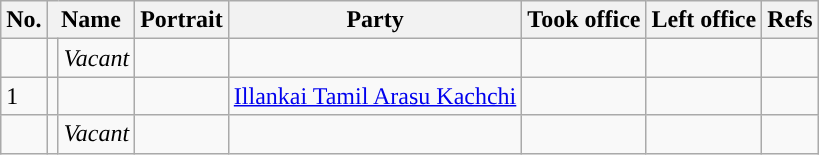<table class="wikitable plainrowheaders sortable" style="font-size:100%; text-align:left;">
<tr>
<th>No.</th>
<th colspan="2">Name</th>
<th class=unsortable>Portrait</th>
<th>Party</th>
<th>Took office</th>
<th>Left office</th>
<th class=unsortable>Refs</th>
</tr>
<tr>
<td></td>
<td></td>
<td align=center><em>Vacant</em> </td>
<td></td>
<td></td>
<td align=center></td>
<td align=center></td>
<td align=center></td>
</tr>
<tr>
<td>1</td>
<td !align="center" style="background:"></td>
<td></td>
<td></td>
<td><a href='#'>Illankai Tamil Arasu Kachchi</a></td>
<td align=center></td>
<td align=center></td>
<td align=center></td>
</tr>
<tr>
<td></td>
<td></td>
<td align=center><em>Vacant</em> </td>
<td></td>
<td></td>
<td align=center></td>
<td align=center></td>
<td align=center></td>
</tr>
</table>
